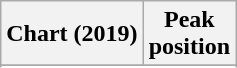<table class="wikitable sortable plainrowheaders" style="text-align:center">
<tr>
<th scope="col">Chart (2019)</th>
<th scope="col">Peak<br>position</th>
</tr>
<tr>
</tr>
<tr>
</tr>
<tr>
</tr>
</table>
